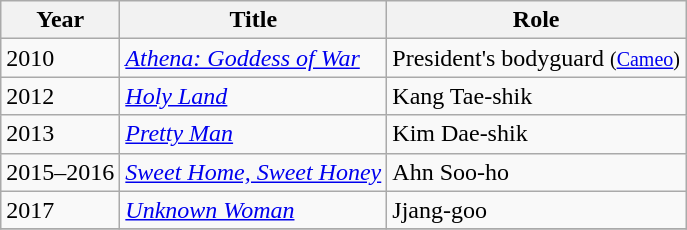<table class="wikitable">
<tr>
<th rowspan="1">Year</th>
<th rowspan="1">Title</th>
<th rowspan="1">Role</th>
</tr>
<tr>
<td>2010</td>
<td><em><a href='#'>Athena: Goddess of War</a></em></td>
<td>President's bodyguard <small>(<a href='#'>Cameo</a>)</small></td>
</tr>
<tr>
<td>2012</td>
<td><em><a href='#'>Holy Land</a></em></td>
<td>Kang Tae-shik</td>
</tr>
<tr>
<td>2013</td>
<td><em><a href='#'>Pretty Man</a></em></td>
<td>Kim Dae-shik</td>
</tr>
<tr>
<td>2015–2016</td>
<td><em><a href='#'>Sweet Home, Sweet Honey</a></em></td>
<td>Ahn Soo-ho</td>
</tr>
<tr>
<td>2017</td>
<td><em><a href='#'>Unknown Woman</a></em></td>
<td>Jjang-goo</td>
</tr>
<tr>
</tr>
</table>
